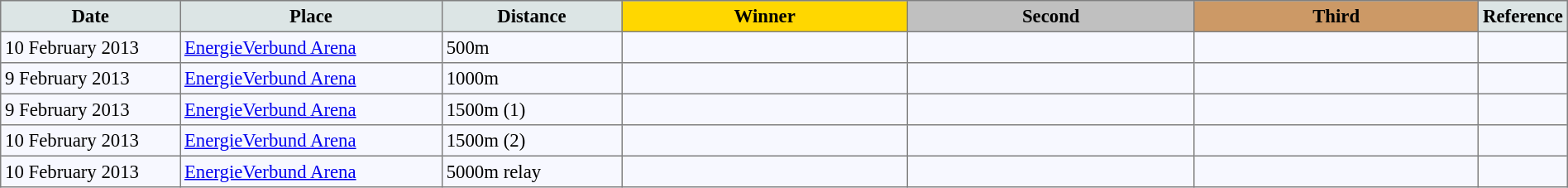<table bgcolor="#f7f8ff" cellpadding="3" cellspacing="0" border="1" style="font-size: 95%; border: gray solid 1px; border-collapse: collapse;">
<tr bgcolor="#CCCCCC">
<td align="center" bgcolor="#DCE5E5" width="150"><strong>Date</strong></td>
<td align="center" bgcolor="#DCE5E5" width="220"><strong>Place</strong></td>
<td align="center" bgcolor="#DCE5E5" width="150"><strong>Distance</strong></td>
<td align="center" bgcolor="gold" width="250"><strong>Winner</strong></td>
<td align="center" bgcolor="silver" width="250"><strong>Second</strong></td>
<td align="center" bgcolor="CC9966" width="250"><strong>Third</strong></td>
<td align="center" bgcolor="#DCE5E5" width="30"><strong>Reference</strong></td>
</tr>
<tr align="left">
<td>10 February 2013</td>
<td><a href='#'>EnergieVerbund Arena</a></td>
<td>500m</td>
<td></td>
<td></td>
<td></td>
<td></td>
</tr>
<tr align="left">
<td>9 February 2013</td>
<td><a href='#'>EnergieVerbund Arena</a></td>
<td>1000m</td>
<td></td>
<td></td>
<td></td>
<td></td>
</tr>
<tr align="left">
<td>9 February 2013</td>
<td><a href='#'>EnergieVerbund Arena</a></td>
<td>1500m (1)</td>
<td></td>
<td></td>
<td></td>
<td></td>
</tr>
<tr align="left">
<td>10 February 2013</td>
<td><a href='#'>EnergieVerbund Arena</a></td>
<td>1500m (2)</td>
<td></td>
<td></td>
<td></td>
<td></td>
</tr>
<tr align="left">
<td>10 February 2013</td>
<td><a href='#'>EnergieVerbund Arena</a></td>
<td>5000m relay</td>
<td></td>
<td></td>
<td></td>
<td></td>
</tr>
</table>
